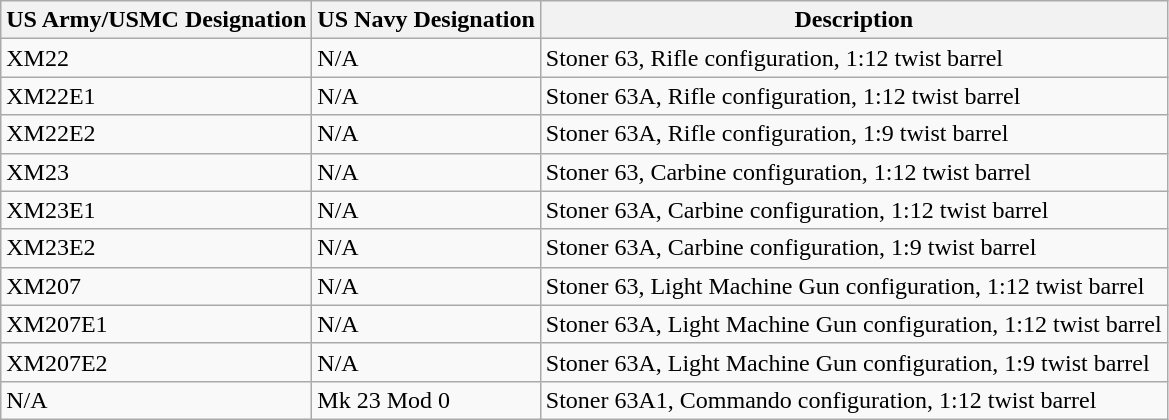<table class="wikitable">
<tr>
<th>US Army/USMC Designation</th>
<th>US Navy Designation</th>
<th>Description</th>
</tr>
<tr>
<td>XM22</td>
<td>N/A</td>
<td>Stoner 63, Rifle configuration, 1:12 twist barrel</td>
</tr>
<tr>
<td>XM22E1</td>
<td>N/A</td>
<td>Stoner 63A, Rifle configuration, 1:12 twist barrel</td>
</tr>
<tr>
<td>XM22E2</td>
<td>N/A</td>
<td>Stoner 63A, Rifle configuration, 1:9 twist barrel</td>
</tr>
<tr>
<td>XM23</td>
<td>N/A</td>
<td>Stoner 63, Carbine configuration, 1:12 twist barrel</td>
</tr>
<tr>
<td>XM23E1</td>
<td>N/A</td>
<td>Stoner 63A, Carbine configuration, 1:12 twist barrel</td>
</tr>
<tr>
<td>XM23E2</td>
<td>N/A</td>
<td>Stoner 63A, Carbine configuration, 1:9 twist barrel</td>
</tr>
<tr>
<td>XM207</td>
<td>N/A</td>
<td>Stoner 63, Light Machine Gun configuration, 1:12 twist barrel</td>
</tr>
<tr>
<td>XM207E1</td>
<td>N/A</td>
<td>Stoner 63A, Light Machine Gun configuration, 1:12 twist barrel</td>
</tr>
<tr>
<td>XM207E2</td>
<td>N/A</td>
<td>Stoner 63A, Light Machine Gun configuration, 1:9 twist barrel</td>
</tr>
<tr>
<td>N/A</td>
<td>Mk 23 Mod 0</td>
<td>Stoner 63A1, Commando configuration, 1:12 twist barrel</td>
</tr>
</table>
